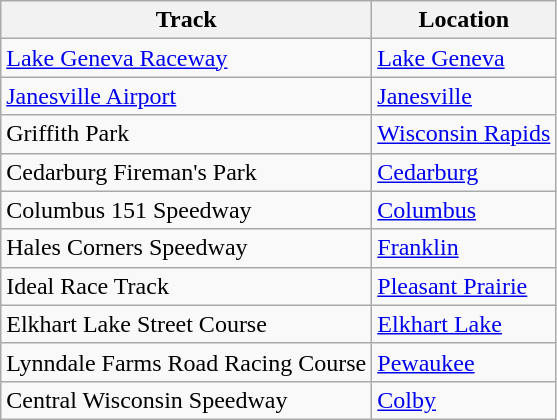<table class="wikitable sortable">
<tr>
<th>Track</th>
<th>Location</th>
</tr>
<tr>
<td><a href='#'>Lake Geneva Raceway</a></td>
<td><a href='#'>Lake Geneva</a></td>
</tr>
<tr>
<td><a href='#'>Janesville Airport</a></td>
<td><a href='#'>Janesville</a></td>
</tr>
<tr>
<td>Griffith Park </td>
<td><a href='#'>Wisconsin Rapids</a></td>
</tr>
<tr>
<td>Cedarburg Fireman's Park</td>
<td><a href='#'>Cedarburg</a></td>
</tr>
<tr>
<td>Columbus 151 Speedway</td>
<td><a href='#'>Columbus</a></td>
</tr>
<tr>
<td>Hales Corners Speedway</td>
<td><a href='#'>Franklin</a></td>
</tr>
<tr>
<td>Ideal Race Track</td>
<td><a href='#'>Pleasant Prairie</a></td>
</tr>
<tr>
<td>Elkhart Lake Street Course</td>
<td><a href='#'>Elkhart Lake</a></td>
</tr>
<tr>
<td>Lynndale Farms Road Racing Course</td>
<td><a href='#'>Pewaukee</a></td>
</tr>
<tr>
<td>Central Wisconsin Speedway</td>
<td><a href='#'>Colby</a></td>
</tr>
</table>
